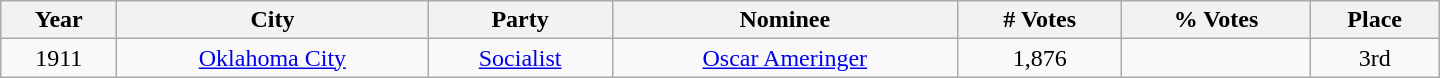<table class="wikitable sortable mw-collapsible" style="text-align:center; width:60em;">
<tr>
<th>Year</th>
<th>City</th>
<th>Party</th>
<th>Nominee</th>
<th># Votes</th>
<th>% Votes</th>
<th>Place</th>
</tr>
<tr>
<td rowspan="2">1911</td>
<td rowspan="2"><a href='#'>Oklahoma City</a></td>
<td><a href='#'>Socialist</a></td>
<td><a href='#'>Oscar Ameringer</a></td>
<td>1,876</td>
<td></td>
<td>3rd</td>
</tr>
</table>
